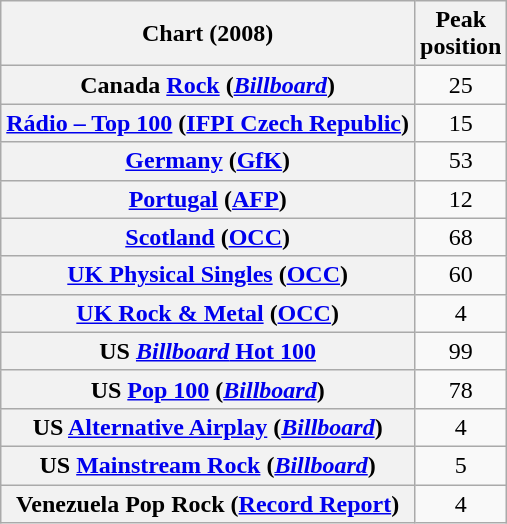<table class="wikitable sortable plainrowheaders" style="text-align:center">
<tr>
<th scope="col">Chart (2008)</th>
<th scope="col">Peak<br>position</th>
</tr>
<tr>
<th scope="row">Canada <a href='#'>Rock</a> (<em><a href='#'>Billboard</a></em>)</th>
<td>25</td>
</tr>
<tr>
<th scope="row"><a href='#'>Rádio – Top 100</a> (<a href='#'>IFPI Czech Republic</a>)</th>
<td>15</td>
</tr>
<tr>
<th scope="row"><a href='#'>Germany</a> (<a href='#'>GfK</a>)</th>
<td>53</td>
</tr>
<tr>
<th scope="row"><a href='#'>Portugal</a> (<a href='#'>AFP</a>)</th>
<td>12</td>
</tr>
<tr>
<th scope="row"><a href='#'>Scotland</a> (<a href='#'>OCC</a>)</th>
<td>68</td>
</tr>
<tr>
<th scope="row"><a href='#'>UK Physical Singles</a> (<a href='#'>OCC</a>)</th>
<td>60</td>
</tr>
<tr>
<th scope="row"><a href='#'>UK Rock & Metal</a> (<a href='#'>OCC</a>)</th>
<td>4</td>
</tr>
<tr>
<th scope="row">US <a href='#'><em>Billboard</em> Hot 100</a></th>
<td>99</td>
</tr>
<tr>
<th scope="row">US <a href='#'>Pop 100</a> (<em><a href='#'>Billboard</a></em>)</th>
<td>78</td>
</tr>
<tr>
<th scope="row">US <a href='#'>Alternative Airplay</a> (<em><a href='#'>Billboard</a></em>)</th>
<td>4</td>
</tr>
<tr>
<th scope="row">US <a href='#'>Mainstream Rock</a> (<em><a href='#'>Billboard</a></em>)</th>
<td>5</td>
</tr>
<tr>
<th scope="row">Venezuela Pop Rock (<a href='#'>Record Report</a>)</th>
<td>4</td>
</tr>
</table>
